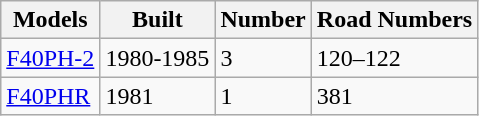<table class="wikitable">
<tr>
<th>Models</th>
<th>Built</th>
<th>Number</th>
<th>Road Numbers</th>
</tr>
<tr>
<td><a href='#'>F40PH-2</a></td>
<td>1980-1985</td>
<td>3</td>
<td>120–122</td>
</tr>
<tr>
<td><a href='#'>F40PHR</a></td>
<td>1981</td>
<td>1</td>
<td>381</td>
</tr>
</table>
